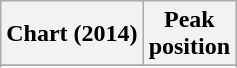<table class="wikitable sortable plainrowheaders">
<tr>
<th scope="col">Chart (2014)</th>
<th scope="col">Peak<br>position</th>
</tr>
<tr>
</tr>
<tr>
</tr>
<tr>
</tr>
<tr>
</tr>
<tr>
</tr>
<tr>
</tr>
<tr>
</tr>
<tr>
</tr>
<tr>
</tr>
<tr>
</tr>
<tr>
</tr>
<tr>
</tr>
<tr>
</tr>
</table>
